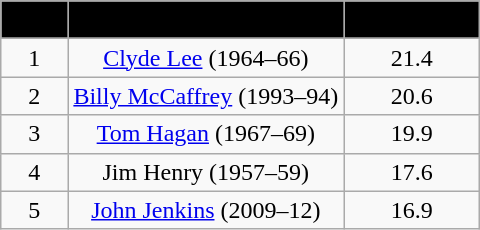<table class="wikitable" style="text-align: center;">
<tr>
<td bgcolor="black"><span><strong>Rank</strong></span></td>
<td bgcolor="black"><span><strong>Player</strong></span></td>
<td bgcolor="black"><span><strong>Career PPG</strong></span></td>
</tr>
<tr align="center">
</tr>
<tr>
<td>1</td>
<td><a href='#'>Clyde Lee</a> (1964–66)</td>
<td>21.4</td>
</tr>
<tr>
<td>2</td>
<td><a href='#'>Billy McCaffrey</a> (1993–94)</td>
<td>20.6</td>
</tr>
<tr>
<td>3</td>
<td><a href='#'>Tom Hagan</a> (1967–69)</td>
<td>19.9</td>
</tr>
<tr>
<td>4</td>
<td>Jim Henry (1957–59)</td>
<td>17.6</td>
</tr>
<tr>
<td>5</td>
<td><a href='#'>John Jenkins</a> (2009–12)</td>
<td>16.9</td>
</tr>
</table>
